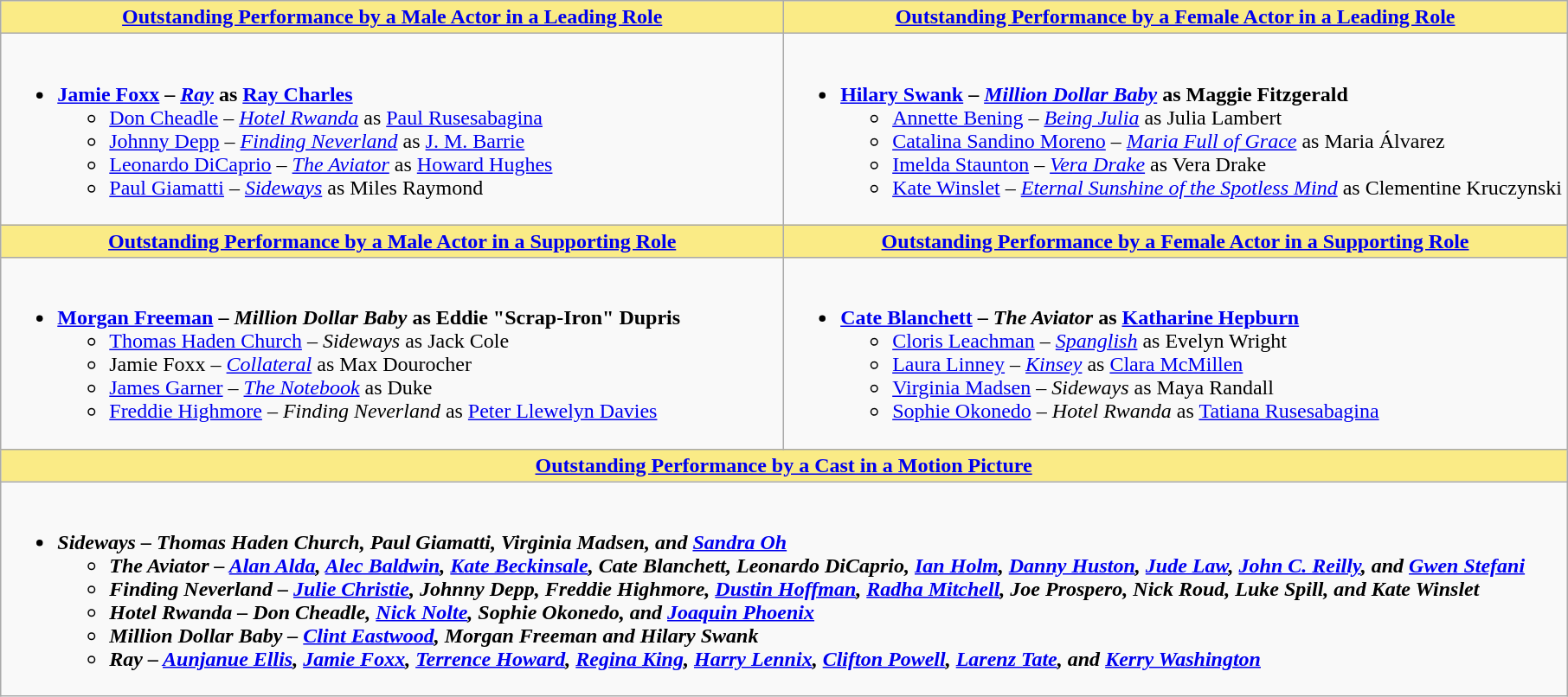<table class=wikitable style="width="100%">
<tr>
<th style="background:#FAEB86;" width="50%"><a href='#'>Outstanding Performance by a Male Actor in a Leading Role</a></th>
<th style="background:#FAEB86;" width="50%"><a href='#'>Outstanding Performance by a Female Actor in a Leading Role</a></th>
</tr>
<tr>
<td valign="top"><br><ul><li><strong><a href='#'>Jamie Foxx</a> – <em><a href='#'>Ray</a></em> as <a href='#'>Ray Charles</a></strong><ul><li><a href='#'>Don Cheadle</a> – <em><a href='#'>Hotel Rwanda</a></em> as <a href='#'>Paul Rusesabagina</a></li><li><a href='#'>Johnny Depp</a> – <em><a href='#'>Finding Neverland</a></em> as <a href='#'>J. M. Barrie</a></li><li><a href='#'>Leonardo DiCaprio</a> – <em><a href='#'>The Aviator</a></em> as <a href='#'>Howard Hughes</a></li><li><a href='#'>Paul Giamatti</a> – <em><a href='#'>Sideways</a></em> as Miles Raymond</li></ul></li></ul></td>
<td valign="top"><br><ul><li><strong><a href='#'>Hilary Swank</a> – <em><a href='#'>Million Dollar Baby</a></em> as Maggie Fitzgerald</strong><ul><li><a href='#'>Annette Bening</a> – <em><a href='#'>Being Julia</a></em> as Julia Lambert</li><li><a href='#'>Catalina Sandino Moreno</a> – <em><a href='#'>Maria Full of Grace</a></em> as Maria Álvarez</li><li><a href='#'>Imelda Staunton</a> – <em><a href='#'>Vera Drake</a></em> as Vera Drake</li><li><a href='#'>Kate Winslet</a> – <em><a href='#'>Eternal Sunshine of the Spotless Mind</a></em> as Clementine Kruczynski</li></ul></li></ul></td>
</tr>
<tr>
<th style="background:#FAEB86;"><a href='#'>Outstanding Performance by a Male Actor in a Supporting Role</a></th>
<th style="background:#FAEB86;"><a href='#'>Outstanding Performance by a Female Actor in a Supporting Role</a></th>
</tr>
<tr>
<td valign="top"><br><ul><li><strong><a href='#'>Morgan Freeman</a> – <em>Million Dollar Baby</em> as Eddie "Scrap-Iron" Dupris</strong><ul><li><a href='#'>Thomas Haden Church</a> – <em>Sideways</em> as Jack Cole</li><li>Jamie Foxx – <em><a href='#'>Collateral</a></em> as Max Dourocher</li><li><a href='#'>James Garner</a> – <em><a href='#'>The Notebook</a></em> as Duke</li><li><a href='#'>Freddie Highmore</a> – <em>Finding Neverland</em> as <a href='#'>Peter Llewelyn Davies</a></li></ul></li></ul></td>
<td valign="top"><br><ul><li><strong><a href='#'>Cate Blanchett</a> – <em>The Aviator</em> as <a href='#'>Katharine Hepburn</a></strong><ul><li><a href='#'>Cloris Leachman</a> – <em><a href='#'>Spanglish</a></em> as Evelyn Wright</li><li><a href='#'>Laura Linney</a> – <em><a href='#'>Kinsey</a></em> as <a href='#'>Clara McMillen</a></li><li><a href='#'>Virginia Madsen</a> – <em>Sideways</em> as Maya Randall</li><li><a href='#'>Sophie Okonedo</a> – <em>Hotel Rwanda</em> as <a href='#'>Tatiana Rusesabagina</a></li></ul></li></ul></td>
</tr>
<tr>
<th colspan="2" style="background:#FAEB86;"><a href='#'>Outstanding Performance by a Cast in a Motion Picture</a></th>
</tr>
<tr>
<td colspan="2" style="vertical-align:top;"><br><ul><li><strong><em>Sideways<em> – Thomas Haden Church, Paul Giamatti, Virginia Madsen, and <a href='#'>Sandra Oh</a><strong><ul><li></em>The Aviator<em> – <a href='#'>Alan Alda</a>, <a href='#'>Alec Baldwin</a>, <a href='#'>Kate Beckinsale</a>, Cate Blanchett, Leonardo DiCaprio, <a href='#'>Ian Holm</a>, <a href='#'>Danny Huston</a>, <a href='#'>Jude Law</a>, <a href='#'>John C. Reilly</a>, and <a href='#'>Gwen Stefani</a></li><li></em>Finding Neverland<em> – <a href='#'>Julie Christie</a>, Johnny Depp, Freddie Highmore, <a href='#'>Dustin Hoffman</a>, <a href='#'>Radha Mitchell</a>, Joe Prospero, Nick Roud, Luke Spill, and Kate Winslet</li><li></em>Hotel Rwanda<em> – Don Cheadle, <a href='#'>Nick Nolte</a>, Sophie Okonedo, and <a href='#'>Joaquin Phoenix</a></li><li></em>Million Dollar Baby<em> – <a href='#'>Clint Eastwood</a>, Morgan Freeman and Hilary Swank</li><li></em>Ray<em> – <a href='#'>Aunjanue Ellis</a>, <a href='#'>Jamie Foxx</a>, <a href='#'>Terrence Howard</a>, <a href='#'>Regina King</a>, <a href='#'>Harry Lennix</a>, <a href='#'>Clifton Powell</a>, <a href='#'>Larenz Tate</a>, and <a href='#'>Kerry Washington</a></li></ul></li></ul></td>
</tr>
</table>
